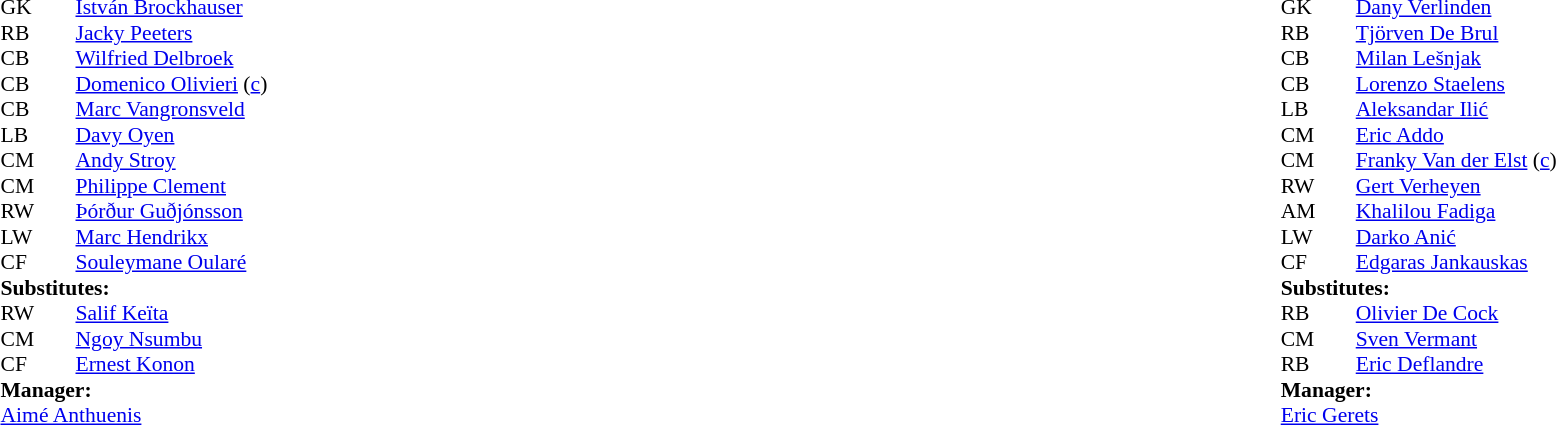<table width="100%">
<tr>
<td valign="top" width="50%"><br><table style="font-size: 90%" cellspacing="0" cellpadding="0">
<tr>
<th width="25"></th>
<th width="25"></th>
</tr>
<tr>
<td>GK</td>
<td></td>
<td> <a href='#'>István Brockhauser</a></td>
</tr>
<tr>
<td>RB</td>
<td></td>
<td> <a href='#'>Jacky Peeters</a></td>
</tr>
<tr>
<td>CB</td>
<td></td>
<td> <a href='#'>Wilfried Delbroek</a></td>
</tr>
<tr>
<td>CB</td>
<td></td>
<td> <a href='#'>Domenico Olivieri</a> (<a href='#'>c</a>)</td>
<td></td>
<td></td>
</tr>
<tr>
<td>CB</td>
<td></td>
<td> <a href='#'>Marc Vangronsveld</a></td>
</tr>
<tr>
<td>LB</td>
<td></td>
<td> <a href='#'>Davy Oyen</a></td>
</tr>
<tr>
<td>CM</td>
<td></td>
<td> <a href='#'>Andy Stroy</a></td>
</tr>
<tr>
<td>CM</td>
<td></td>
<td> <a href='#'>Philippe Clement</a></td>
<td></td>
<td></td>
</tr>
<tr>
<td>RW</td>
<td></td>
<td> <a href='#'>Þórður Guðjónsson</a></td>
</tr>
<tr>
<td>LW</td>
<td></td>
<td> <a href='#'>Marc Hendrikx</a></td>
</tr>
<tr>
<td>CF</td>
<td></td>
<td> <a href='#'>Souleymane Oularé</a></td>
<td></td>
<td></td>
</tr>
<tr>
<td colspan=4><strong>Substitutes:</strong></td>
</tr>
<tr>
<td>RW</td>
<td></td>
<td> <a href='#'>Salif Keïta</a></td>
<td></td>
<td></td>
</tr>
<tr>
<td>CM</td>
<td></td>
<td> <a href='#'>Ngoy Nsumbu</a></td>
<td></td>
<td></td>
</tr>
<tr>
<td>CF</td>
<td></td>
<td> <a href='#'>Ernest Konon</a></td>
<td></td>
<td></td>
</tr>
<tr>
<td colspan=4><strong>Manager:</strong></td>
</tr>
<tr>
<td colspan="4"> <a href='#'>Aimé Anthuenis</a></td>
</tr>
</table>
</td>
<td valign="top"></td>
<td valign="top" width="50%"><br><table style="font-size: 90%" cellspacing="0" cellpadding="0" align=center>
<tr>
<th width="25"></th>
<th width="25"></th>
</tr>
<tr>
<td>GK</td>
<td></td>
<td> <a href='#'>Dany Verlinden</a></td>
</tr>
<tr>
<td>RB</td>
<td></td>
<td> <a href='#'>Tjörven De Brul</a></td>
</tr>
<tr>
<td>CB</td>
<td></td>
<td> <a href='#'>Milan Lešnjak</a></td>
</tr>
<tr>
<td>CB</td>
<td></td>
<td> <a href='#'>Lorenzo Staelens</a></td>
<td></td>
<td></td>
</tr>
<tr>
<td>LB</td>
<td></td>
<td> <a href='#'>Aleksandar Ilić</a></td>
</tr>
<tr>
<td>CM</td>
<td></td>
<td> <a href='#'>Eric Addo</a></td>
</tr>
<tr>
<td>CM</td>
<td></td>
<td> <a href='#'>Franky Van der Elst</a>  (<a href='#'>c</a>)</td>
<td></td>
<td></td>
</tr>
<tr>
<td>RW</td>
<td></td>
<td> <a href='#'>Gert Verheyen</a></td>
</tr>
<tr>
<td>AM</td>
<td></td>
<td> <a href='#'>Khalilou Fadiga</a></td>
<td></td>
</tr>
<tr>
<td>LW</td>
<td></td>
<td> <a href='#'>Darko Anić</a></td>
</tr>
<tr>
<td>CF</td>
<td></td>
<td> <a href='#'>Edgaras Jankauskas</a></td>
<td></td>
<td></td>
</tr>
<tr>
<td colspan=4><strong>Substitutes:</strong></td>
</tr>
<tr>
<td>RB</td>
<td></td>
<td> <a href='#'>Olivier De Cock</a></td>
<td></td>
<td></td>
</tr>
<tr>
<td>CM</td>
<td></td>
<td> <a href='#'>Sven Vermant</a></td>
<td></td>
<td></td>
</tr>
<tr>
<td>RB</td>
<td></td>
<td> <a href='#'>Eric Deflandre</a></td>
<td></td>
<td></td>
</tr>
<tr>
<td colspan=4><strong>Manager:</strong></td>
</tr>
<tr>
<td colspan="4"> <a href='#'>Eric Gerets</a></td>
</tr>
</table>
</td>
</tr>
</table>
